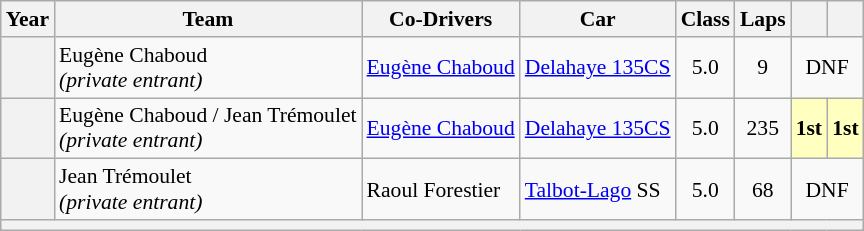<table class="wikitable" style="text-align:center; font-size:90%">
<tr>
<th>Year</th>
<th>Team</th>
<th>Co-Drivers</th>
<th>Car</th>
<th>Class</th>
<th>Laps</th>
<th></th>
<th></th>
</tr>
<tr>
<th></th>
<td align=left> Eugène Chaboud<br><em>(private entrant)</em></td>
<td align=left> <a href='#'>Eugène Chaboud</a></td>
<td align=left><a href='#'>Delahaye 135CS</a></td>
<td>5.0</td>
<td>9</td>
<td colspan=2>DNF</td>
</tr>
<tr>
<th></th>
<td align=left> Eugène Chaboud / Jean Trémoulet<br><em>(private entrant)</em></td>
<td align=left> <a href='#'>Eugène Chaboud</a></td>
<td align=left><a href='#'>Delahaye 135CS</a></td>
<td>5.0</td>
<td>235</td>
<td style="background:#ffffbf;"><strong>1st</strong></td>
<td style="background:#ffffbf;"><strong>1st</strong></td>
</tr>
<tr>
<th></th>
<td align=left> Jean Trémoulet<br><em>(private entrant)</em></td>
<td align=left> Raoul Forestier</td>
<td align=left><a href='#'>Talbot-Lago</a> SS</td>
<td>5.0</td>
<td>68</td>
<td colspan=2>DNF</td>
</tr>
<tr>
<th colspan="8"></th>
</tr>
</table>
